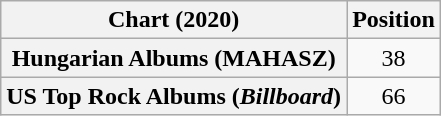<table class="wikitable sortable plainrowheaders" style="text-align:center">
<tr>
<th scope="col">Chart (2020)</th>
<th scope="col">Position</th>
</tr>
<tr>
<th scope="row">Hungarian Albums (MAHASZ)</th>
<td>38</td>
</tr>
<tr>
<th scope="row">US Top Rock Albums (<em>Billboard</em>)</th>
<td>66</td>
</tr>
</table>
